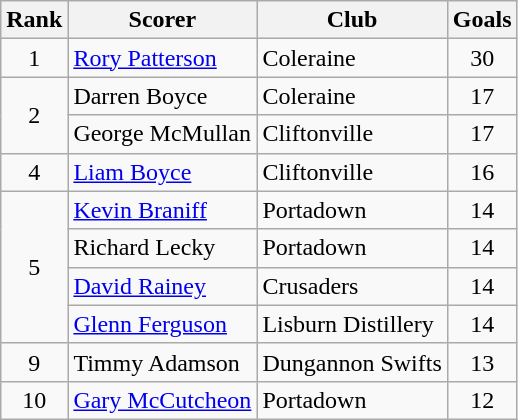<table class="wikitable" style="text-align:center">
<tr>
<th>Rank</th>
<th>Scorer</th>
<th>Club</th>
<th>Goals</th>
</tr>
<tr>
<td rowspan="1">1</td>
<td align="left"> <a href='#'>Rory Patterson</a></td>
<td align="left">Coleraine</td>
<td>30</td>
</tr>
<tr>
<td rowspan="2">2</td>
<td align="left"> Darren Boyce</td>
<td align="left">Coleraine</td>
<td>17</td>
</tr>
<tr>
<td align="left"> George McMullan</td>
<td align="left">Cliftonville</td>
<td>17</td>
</tr>
<tr>
<td rowspan="1">4</td>
<td align="left"> <a href='#'>Liam Boyce</a></td>
<td align="left">Cliftonville</td>
<td>16</td>
</tr>
<tr>
<td rowspan="4">5</td>
<td align="left"> <a href='#'>Kevin Braniff</a></td>
<td align="left">Portadown</td>
<td>14</td>
</tr>
<tr>
<td align="left"> Richard Lecky</td>
<td align="left">Portadown</td>
<td>14</td>
</tr>
<tr>
<td align="left"> <a href='#'>David Rainey</a></td>
<td align="left">Crusaders</td>
<td>14</td>
</tr>
<tr>
<td align="left"> <a href='#'>Glenn Ferguson</a></td>
<td align="left">Lisburn Distillery</td>
<td>14</td>
</tr>
<tr>
<td rowspan="1">9</td>
<td align="left"> Timmy Adamson</td>
<td align="left">Dungannon Swifts</td>
<td>13</td>
</tr>
<tr>
<td rowspan="1">10</td>
<td align="left"> <a href='#'>Gary McCutcheon</a></td>
<td align="left">Portadown</td>
<td>12</td>
</tr>
</table>
